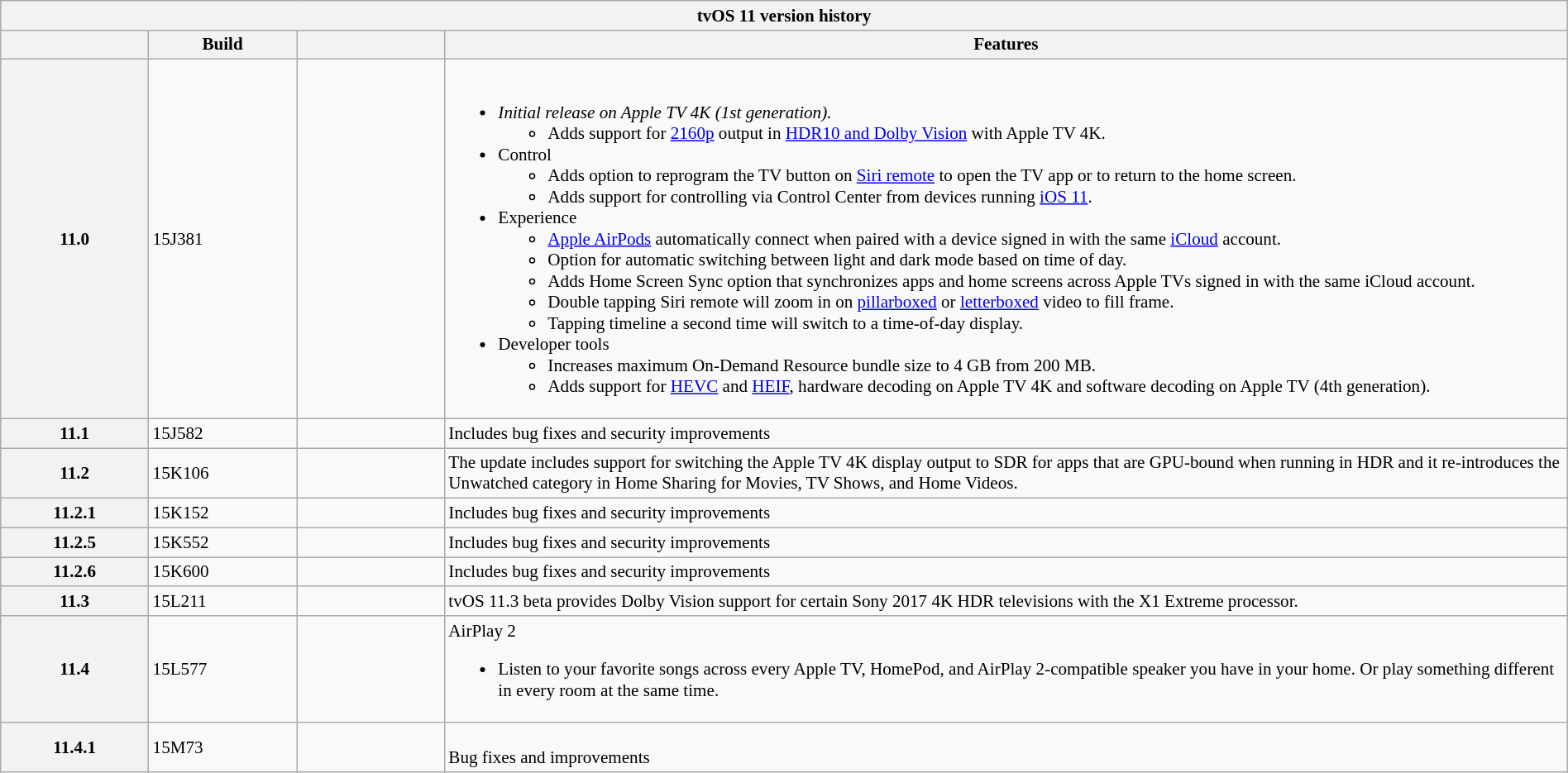<table class="wikitable mw-collapsible mw-collapsed" style="width:100%; font-size:88%;">
<tr>
<th colspan="4">tvOS 11 version history</th>
</tr>
<tr>
<th style="width:8em;"></th>
<th style="width:8em;">Build</th>
<th style="width:8em;"></th>
<th>Features</th>
</tr>
<tr>
<th>11.0</th>
<td>15J381</td>
<td></td>
<td><br><ul><li><em>Initial release on Apple TV 4K (1st generation).</em><ul><li>Adds support for <a href='#'>2160p</a> output in <a href='#'>HDR10 and Dolby Vision</a> with Apple TV 4K.</li></ul></li><li>Control<ul><li>Adds option to reprogram the TV button on <a href='#'>Siri remote</a> to open the TV app or to return to the home screen.</li><li>Adds support for controlling via Control Center from devices running <a href='#'>iOS 11</a>.</li></ul></li><li>Experience<ul><li><a href='#'>Apple AirPods</a> automatically connect when paired with a device signed in with the same <a href='#'>iCloud</a> account.</li><li>Option for automatic switching between light and dark mode based on time of day.</li><li>Adds Home Screen Sync option that synchronizes apps and home screens across Apple TVs signed in with the same iCloud account.</li><li>Double tapping Siri remote will zoom in on <a href='#'>pillarboxed</a> or <a href='#'>letterboxed</a> video to fill frame.</li><li>Tapping timeline a second time will switch to a time-of-day display.</li></ul></li><li>Developer tools<ul><li>Increases maximum On-Demand Resource bundle size to 4 GB from 200 MB.</li><li>Adds support for <a href='#'>HEVC</a> and <a href='#'>HEIF</a>, hardware decoding on Apple TV 4K and software decoding on Apple TV (4th generation).</li></ul></li></ul></td>
</tr>
<tr>
<th>11.1</th>
<td>15J582</td>
<td></td>
<td>Includes bug fixes and security improvements</td>
</tr>
<tr>
<th>11.2</th>
<td>15K106</td>
<td></td>
<td>The update includes support for switching the Apple TV 4K display output to SDR for apps that are GPU-bound when running in HDR and it re-introduces the Unwatched category in Home Sharing for Movies, TV Shows, and Home Videos.</td>
</tr>
<tr>
<th>11.2.1</th>
<td>15K152</td>
<td></td>
<td>Includes bug fixes and security improvements</td>
</tr>
<tr>
<th>11.2.5</th>
<td>15K552</td>
<td></td>
<td>Includes bug fixes and security improvements</td>
</tr>
<tr>
<th>11.2.6</th>
<td>15K600</td>
<td></td>
<td>Includes bug fixes and security improvements</td>
</tr>
<tr>
<th>11.3</th>
<td>15L211</td>
<td></td>
<td>tvOS 11.3 beta provides Dolby Vision support for certain Sony 2017 4K HDR televisions with the X1 Extreme processor.</td>
</tr>
<tr>
<th>11.4</th>
<td>15L577</td>
<td></td>
<td>AirPlay 2<br><ul><li>Listen to your favorite songs across every Apple TV, HomePod, and AirPlay 2-compatible speaker you have in your home. Or play something different in every room at the same time.</li></ul></td>
</tr>
<tr>
<th>11.4.1</th>
<td>15M73</td>
<td></td>
<td><br>Bug fixes and improvements</td>
</tr>
</table>
